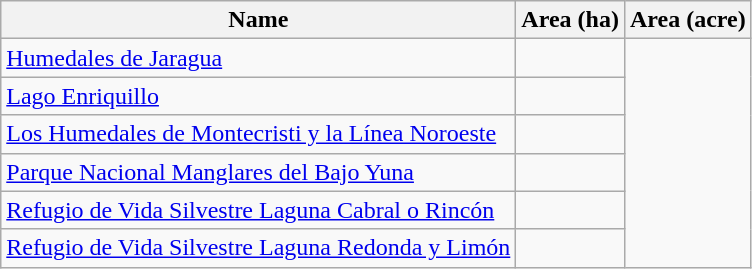<table class="wikitable sortable">
<tr>
<th scope="col" align=left>Name</th>
<th scope="col">Area (ha)</th>
<th scope="col">Area (acre)</th>
</tr>
<tr ---->
<td><a href='#'>Humedales de Jaragua</a></td>
<td></td>
</tr>
<tr ---->
<td><a href='#'>Lago Enriquillo</a></td>
<td></td>
</tr>
<tr ---->
<td><a href='#'>Los Humedales de Montecristi y la Línea Noroeste</a></td>
<td></td>
</tr>
<tr ---->
<td><a href='#'>Parque Nacional Manglares del Bajo Yuna</a></td>
<td></td>
</tr>
<tr ---->
<td><a href='#'>Refugio de Vida Silvestre Laguna Cabral o Rincón</a></td>
<td></td>
</tr>
<tr ---->
<td><a href='#'>Refugio de Vida Silvestre Laguna Redonda y Limón</a></td>
<td></td>
</tr>
</table>
